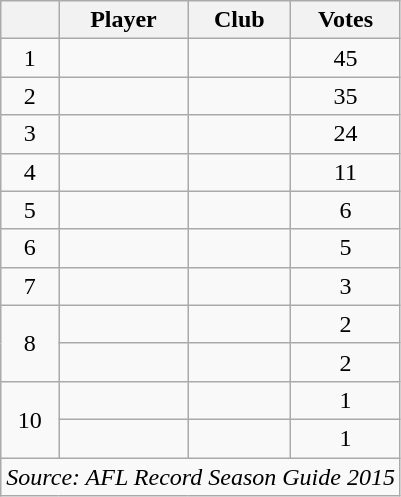<table class="wikitable sortable" style="text-align:center">
<tr>
<th></th>
<th>Player</th>
<th>Club</th>
<th>Votes</th>
</tr>
<tr>
<td>1</td>
<td></td>
<td></td>
<td>45</td>
</tr>
<tr>
<td>2</td>
<td></td>
<td></td>
<td>35</td>
</tr>
<tr>
<td>3</td>
<td></td>
<td></td>
<td>24</td>
</tr>
<tr>
<td>4</td>
<td></td>
<td></td>
<td>11</td>
</tr>
<tr>
<td>5</td>
<td></td>
<td></td>
<td>6</td>
</tr>
<tr>
<td>6</td>
<td></td>
<td></td>
<td>5</td>
</tr>
<tr>
<td>7</td>
<td></td>
<td></td>
<td>3</td>
</tr>
<tr>
<td rowspan=2>8</td>
<td></td>
<td></td>
<td>2</td>
</tr>
<tr>
<td></td>
<td></td>
<td>2</td>
</tr>
<tr>
<td rowspan=2>10</td>
<td></td>
<td></td>
<td>1</td>
</tr>
<tr>
<td></td>
<td></td>
<td>1</td>
</tr>
<tr class="sortbottom">
<td colspan=4><em>Source: AFL Record Season Guide 2015</em></td>
</tr>
</table>
